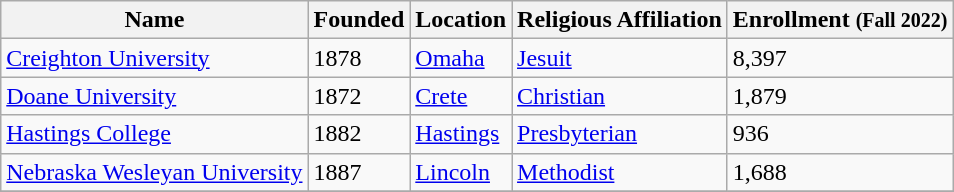<table class="wikitable sortable">
<tr>
<th>Name</th>
<th>Founded</th>
<th>Location</th>
<th>Religious Affiliation</th>
<th>Enrollment <small>(Fall 2022)</small></th>
</tr>
<tr>
<td><a href='#'>Creighton University</a></td>
<td>1878</td>
<td><a href='#'>Omaha</a></td>
<td><a href='#'>Jesuit</a></td>
<td>8,397</td>
</tr>
<tr>
<td><a href='#'>Doane University</a></td>
<td>1872</td>
<td><a href='#'>Crete</a></td>
<td><a href='#'>Christian</a></td>
<td>1,879</td>
</tr>
<tr>
<td><a href='#'>Hastings College</a></td>
<td>1882</td>
<td><a href='#'>Hastings</a></td>
<td><a href='#'>Presbyterian</a></td>
<td>936</td>
</tr>
<tr>
<td><a href='#'>Nebraska Wesleyan University</a></td>
<td>1887</td>
<td><a href='#'>Lincoln</a></td>
<td><a href='#'>Methodist</a></td>
<td>1,688</td>
</tr>
<tr>
</tr>
</table>
